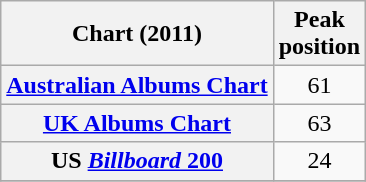<table class="wikitable plainrowheaders">
<tr>
<th>Chart (2011)</th>
<th>Peak<br>position</th>
</tr>
<tr>
<th scope="row"><a href='#'>Australian Albums Chart</a></th>
<td align="center">61</td>
</tr>
<tr>
<th scope="row"><a href='#'>UK Albums Chart</a></th>
<td align="center">63</td>
</tr>
<tr>
<th scope="row">US <a href='#'><em>Billboard</em> 200</a></th>
<td align="center">24</td>
</tr>
<tr>
</tr>
</table>
